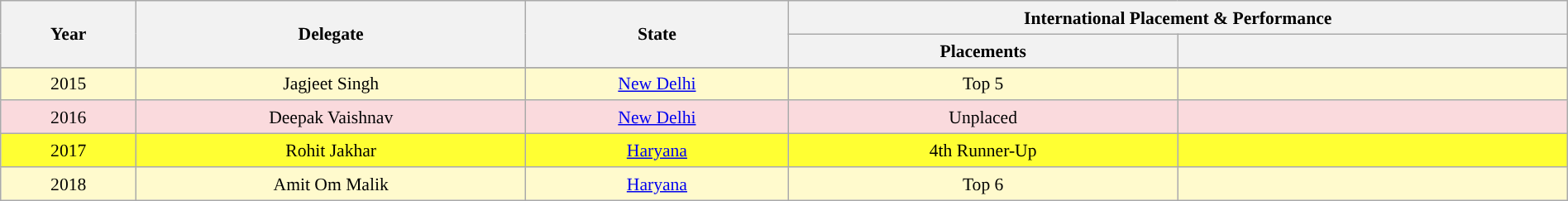<table class="wikitable" style="text-align:center; line-height:20px; font-size:90%; width:100%;">
<tr>
<th rowspan="2"  width=100px>Year</th>
<th rowspan="2"  width=300px>Delegate</th>
<th rowspan="2"  width=200px>State</th>
<th colspan="2"  width=100px>International Placement & Performance</th>
</tr>
<tr>
<th width=300px>Placements</th>
<th width=300px></th>
</tr>
<tr>
</tr>
<tr style="background-color:#FFFACD;">
<td>2015</td>
<td>Jagjeet Singh</td>
<td><a href='#'>New Delhi</a></td>
<td>Top 5</td>
<td></td>
</tr>
<tr style="background:#FADADD;">
<td>2016</td>
<td>Deepak Vaishnav</td>
<td><a href='#'>New Delhi</a></td>
<td>Unplaced</td>
<td style="background:;"></td>
</tr>
<tr style="background-color:#FFFF33;">
<td>2017</td>
<td>Rohit Jakhar</td>
<td><a href='#'>Haryana</a></td>
<td>4th Runner-Up</td>
<td style="background:;"></td>
</tr>
<tr style="background-color:#FFFACD;">
<td>2018</td>
<td>Amit Om Malik</td>
<td><a href='#'>Haryana</a></td>
<td>Top 6</td>
<td></td>
</tr>
</table>
